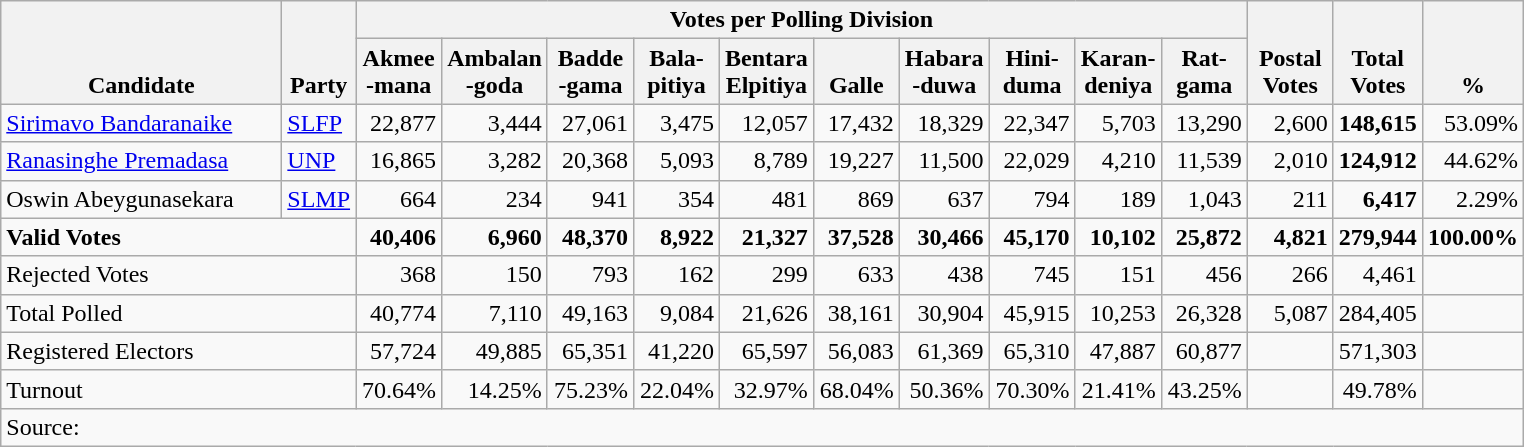<table class="wikitable" border="1" style="text-align:right;">
<tr>
<th rowspan="2" align="left" valign="bottom" width="180">Candidate</th>
<th rowspan="2" align="left" valign="bottom" width="40">Party</th>
<th colspan="10">Votes per Polling Division</th>
<th rowspan="2" align="center" valign="bottom" width="50">Postal<br>Votes</th>
<th rowspan="2" align="center" valign="bottom" width="50">Total Votes</th>
<th rowspan="2" align="center" valign="bottom" width="50">%</th>
</tr>
<tr>
<th align="center" valign="bottom" width="50">Akmee<br>-mana</th>
<th align="center" valign="bottom" width="50">Ambalan<br>-goda</th>
<th align="center" valign="bottom" width="50">Badde<br>-gama</th>
<th align="center" valign="bottom" width="50">Bala-<br>pitiya</th>
<th align="center" valign="bottom" width="50">Bentara<br>Elpitiya</th>
<th align="center" valign="bottom" width="50">Galle</th>
<th align="center" valign="bottom" width="50">Habara<br>-duwa</th>
<th align="center" valign="bottom" width="50">Hini-<br>duma</th>
<th align="center" valign="bottom" width="50">Karan-<br>deniya</th>
<th align="center" valign="bottom" width="50">Rat-<br>gama</th>
</tr>
<tr>
<td align="left"><a href='#'>Sirimavo Bandaranaike</a></td>
<td align="left"><a href='#'>SLFP</a></td>
<td>22,877</td>
<td>3,444</td>
<td>27,061</td>
<td>3,475</td>
<td>12,057</td>
<td>17,432</td>
<td>18,329</td>
<td>22,347</td>
<td>5,703</td>
<td>13,290</td>
<td>2,600</td>
<td><strong>148,615</strong></td>
<td>53.09%</td>
</tr>
<tr>
<td align="left"><a href='#'>Ranasinghe Premadasa</a></td>
<td align="left"><a href='#'>UNP</a></td>
<td>16,865</td>
<td>3,282</td>
<td>20,368</td>
<td>5,093</td>
<td>8,789</td>
<td>19,227</td>
<td>11,500</td>
<td>22,029</td>
<td>4,210</td>
<td>11,539</td>
<td>2,010</td>
<td><strong>124,912</strong></td>
<td>44.62%</td>
</tr>
<tr>
<td align="left">Oswin Abeygunasekara</td>
<td align="left"><a href='#'>SLMP</a></td>
<td>664</td>
<td>234</td>
<td>941</td>
<td>354</td>
<td>481</td>
<td>869</td>
<td>637</td>
<td>794</td>
<td>189</td>
<td>1,043</td>
<td>211</td>
<td><strong>6,417</strong></td>
<td>2.29%</td>
</tr>
<tr>
<td colspan="2" align="left"><strong>Valid Votes</strong></td>
<td><strong>40,406</strong></td>
<td><strong>6,960</strong></td>
<td><strong>48,370</strong></td>
<td><strong>8,922</strong></td>
<td><strong>21,327</strong></td>
<td><strong>37,528</strong></td>
<td><strong>30,466</strong></td>
<td><strong>45,170</strong></td>
<td><strong>10,102</strong></td>
<td><strong>25,872</strong></td>
<td><strong>4,821</strong></td>
<td><strong>279,944</strong></td>
<td><strong>100.00%</strong></td>
</tr>
<tr>
<td colspan="2" align="left">Rejected Votes</td>
<td>368</td>
<td>150</td>
<td>793</td>
<td>162</td>
<td>299</td>
<td>633</td>
<td>438</td>
<td>745</td>
<td>151</td>
<td>456</td>
<td>266</td>
<td>4,461</td>
<td></td>
</tr>
<tr>
<td colspan="2" align="left">Total Polled</td>
<td>40,774</td>
<td>7,110</td>
<td>49,163</td>
<td>9,084</td>
<td>21,626</td>
<td>38,161</td>
<td>30,904</td>
<td>45,915</td>
<td>10,253</td>
<td>26,328</td>
<td>5,087</td>
<td>284,405</td>
<td></td>
</tr>
<tr>
<td colspan="2" align="left">Registered Electors</td>
<td>57,724</td>
<td>49,885</td>
<td>65,351</td>
<td>41,220</td>
<td>65,597</td>
<td>56,083</td>
<td>61,369</td>
<td>65,310</td>
<td>47,887</td>
<td>60,877</td>
<td></td>
<td>571,303</td>
<td></td>
</tr>
<tr>
<td colspan="2" align="left">Turnout</td>
<td>70.64%</td>
<td>14.25%</td>
<td>75.23%</td>
<td>22.04%</td>
<td>32.97%</td>
<td>68.04%</td>
<td>50.36%</td>
<td>70.30%</td>
<td>21.41%</td>
<td>43.25%</td>
<td></td>
<td>49.78%</td>
<td></td>
</tr>
<tr>
<td colspan="15" align="left">Source:</td>
</tr>
</table>
